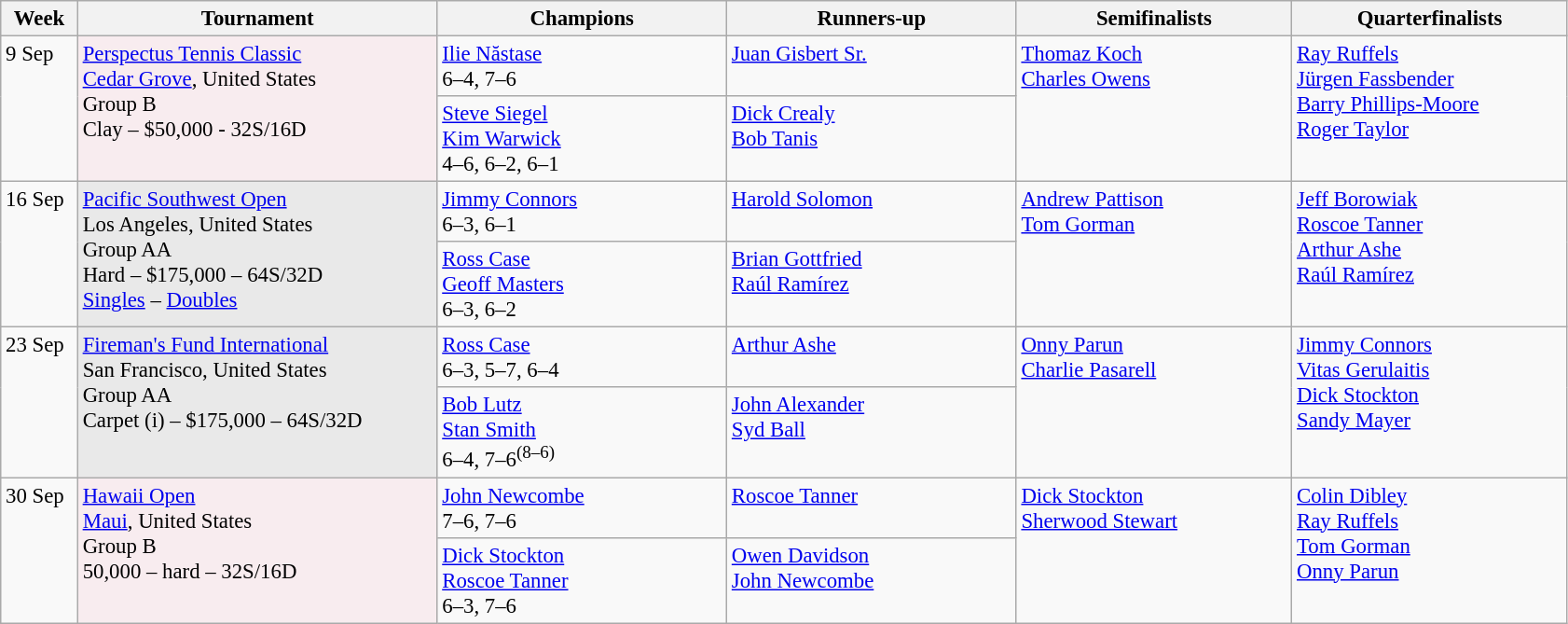<table class=wikitable style=font-size:95%>
<tr>
<th style="width:48px;">Week</th>
<th style="width:250px;">Tournament</th>
<th style="width:200px;">Champions</th>
<th style="width:200px;">Runners-up</th>
<th style="width:190px;">Semifinalists</th>
<th style="width:190px;">Quarterfinalists</th>
</tr>
<tr valign=top>
<td rowspan=2>9 Sep</td>
<td style="background:#F8ECEF;" rowspan="2"><a href='#'>Perspectus Tennis Classic</a> <br>  <a href='#'>Cedar Grove</a>, United States <br> Group B <br> Clay – $50,000 - 32S/16D</td>
<td> <a href='#'>Ilie Năstase</a> <br> 6–4, 7–6</td>
<td> <a href='#'>Juan Gisbert Sr.</a></td>
<td rowspan=2> <a href='#'>Thomaz Koch</a> <br>  <a href='#'>Charles Owens</a></td>
<td rowspan=2> <a href='#'>Ray Ruffels</a> <br>  <a href='#'>Jürgen Fassbender</a> <br>  <a href='#'>Barry Phillips-Moore</a> <br>  <a href='#'>Roger Taylor</a></td>
</tr>
<tr valign=top>
<td> <a href='#'>Steve Siegel</a> <br>  <a href='#'>Kim Warwick</a> <br> 4–6, 6–2, 6–1</td>
<td> <a href='#'>Dick Crealy</a> <br>  <a href='#'>Bob Tanis</a></td>
</tr>
<tr valign=top>
<td rowspan=2>16 Sep</td>
<td style="background:#E9E9E9;" rowspan="2"><a href='#'>Pacific Southwest Open</a> <br> Los Angeles, United States <br> Group AA <br> Hard – $175,000 – 64S/32D <br> <a href='#'>Singles</a> – <a href='#'>Doubles</a></td>
<td> <a href='#'>Jimmy Connors</a> <br> 6–3, 6–1</td>
<td> <a href='#'>Harold Solomon</a></td>
<td rowspan=2> <a href='#'>Andrew Pattison</a> <br>  <a href='#'>Tom Gorman</a></td>
<td rowspan=2> <a href='#'>Jeff Borowiak</a> <br>  <a href='#'>Roscoe Tanner</a> <br>  <a href='#'>Arthur Ashe</a> <br>  <a href='#'>Raúl Ramírez</a></td>
</tr>
<tr valign=top>
<td> <a href='#'>Ross Case</a> <br>  <a href='#'>Geoff Masters</a> <br> 6–3, 6–2</td>
<td> <a href='#'>Brian Gottfried</a> <br>  <a href='#'>Raúl Ramírez</a></td>
</tr>
<tr valign=top>
<td rowspan=2>23 Sep</td>
<td style="background:#E9E9E9;" rowspan="2"><a href='#'>Fireman's Fund International</a> <br> San Francisco, United States <br> Group AA <br> Carpet (i) – $175,000 – 64S/32D</td>
<td> <a href='#'>Ross Case</a> <br> 6–3, 5–7, 6–4</td>
<td> <a href='#'>Arthur Ashe</a></td>
<td rowspan=2> <a href='#'>Onny Parun</a> <br>  <a href='#'>Charlie Pasarell</a></td>
<td rowspan=2> <a href='#'>Jimmy Connors</a> <br>  <a href='#'>Vitas Gerulaitis</a> <br>  <a href='#'>Dick Stockton</a> <br>  <a href='#'>Sandy Mayer</a></td>
</tr>
<tr valign=top>
<td> <a href='#'>Bob Lutz</a> <br>  <a href='#'>Stan Smith</a> <br> 6–4, 7–6<sup>(8–6)</sup></td>
<td> <a href='#'>John Alexander</a> <br>  <a href='#'>Syd Ball</a></td>
</tr>
<tr valign=top>
<td rowspan=2>30 Sep</td>
<td style="background:#F8ECEF;" rowspan="2"><a href='#'>Hawaii Open</a> <br> <a href='#'>Maui</a>, United States <br> Group B <br>50,000 – hard – 32S/16D</td>
<td> <a href='#'>John Newcombe</a> <br> 7–6, 7–6</td>
<td> <a href='#'>Roscoe Tanner</a></td>
<td rowspan=2> <a href='#'>Dick Stockton</a> <br>  <a href='#'>Sherwood Stewart</a></td>
<td rowspan=2> <a href='#'>Colin Dibley</a> <br>  <a href='#'>Ray Ruffels</a> <br>  <a href='#'>Tom Gorman</a> <br>  <a href='#'>Onny Parun</a></td>
</tr>
<tr valign=top>
<td> <a href='#'>Dick Stockton</a> <br>  <a href='#'>Roscoe Tanner</a> <br> 6–3, 7–6</td>
<td> <a href='#'>Owen Davidson</a> <br>  <a href='#'>John Newcombe</a></td>
</tr>
</table>
